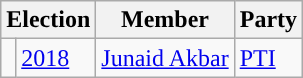<table class="wikitable">
<tr>
<th colspan="2">Election</th>
<th>Member</th>
<th>Party</th>
</tr>
<tr>
<td style="background-color: "></td>
<td><a href='#'>2018</a></td>
<td><a href='#'>Junaid Akbar</a></td>
<td><a href='#'>PTI</a></td>
</tr>
</table>
